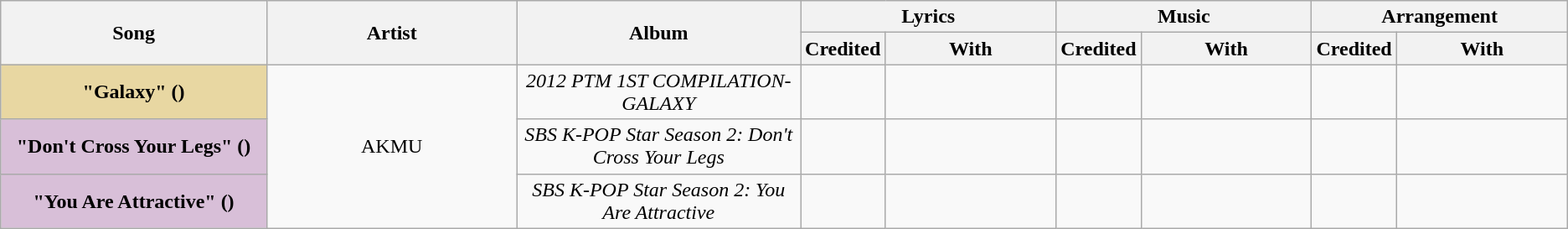<table class="wikitable plainrowheaders" style="text-align:center;">
<tr>
<th rowspan="2" width="300px">Song</th>
<th rowspan="2" width="300px">Artist</th>
<th rowspan="2" width="300px">Album</th>
<th colspan="2">Lyrics</th>
<th colspan="2">Music</th>
<th colspan="2">Arrangement</th>
</tr>
<tr>
<th width="50px">Credited</th>
<th width="200px">With</th>
<th width="50px">Credited</th>
<th width="200px">With</th>
<th width="50px">Credited</th>
<th width="200px">With</th>
</tr>
<tr>
<th scope="row" style="background-color:#e8d7a2">"Galaxy" ()  </th>
<td rowspan="3">AKMU</td>
<td><em>2012 PTM 1ST COMPILATION-GALAXY</em></td>
<td></td>
<td></td>
<td></td>
<td></td>
<td></td>
<td></td>
</tr>
<tr>
<th scope="row" style="background-color:#D8BFD8">"Don't Cross Your Legs" () </th>
<td><em>SBS K-POP Star Season 2: Don't Cross Your Legs</em></td>
<td></td>
<td></td>
<td></td>
<td></td>
<td></td>
<td></td>
</tr>
<tr>
<th scope="row" style="background-color:#D8BFD8">"You Are Attractive" () </th>
<td><em>SBS K-POP Star Season 2: You Are Attractive</em></td>
<td></td>
<td></td>
<td></td>
<td></td>
<td></td>
<td></td>
</tr>
</table>
